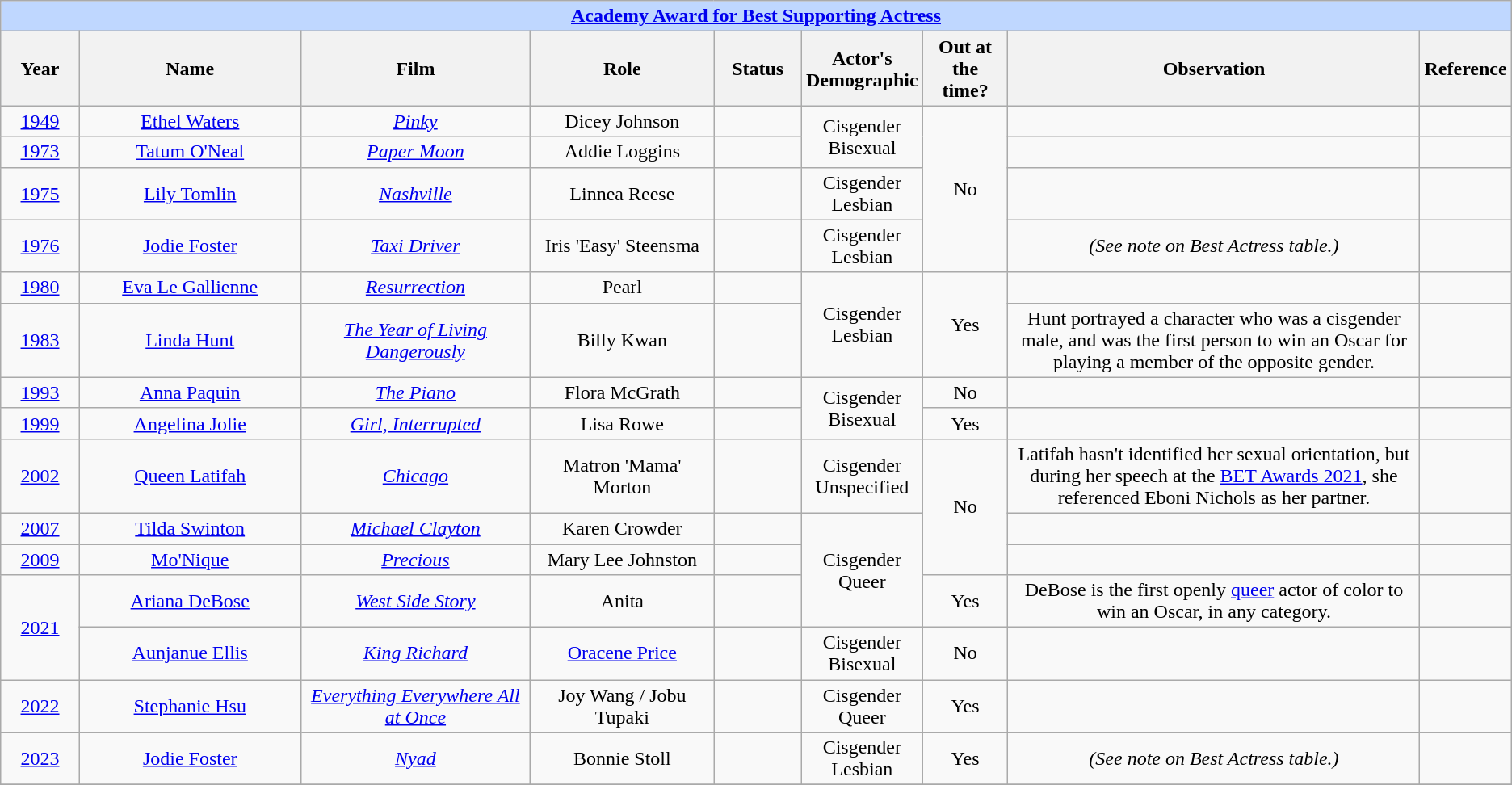<table class="wikitable" style="text-align: center">
<tr style="background:#bfd7ff;">
<td colspan="9" style="text-align:center;"><strong><a href='#'>Academy Award for Best Supporting Actress</a></strong></td>
</tr>
<tr style="background:#ebf5ff;">
<th style="width:075px;">Year</th>
<th style="width:250px;">Name</th>
<th style="width:250px;">Film</th>
<th style="width:200px;">Role</th>
<th style="width:080px;">Status</th>
<th style="width:080px;">Actor's Demographic</th>
<th style="width:080px;">Out at the time?</th>
<th style="width:500px;">Observation</th>
<th style="width:050px;">Reference</th>
</tr>
<tr>
<td><a href='#'>1949</a></td>
<td><a href='#'>Ethel Waters</a></td>
<td><em><a href='#'>Pinky</a></em></td>
<td>Dicey Johnson</td>
<td></td>
<td rowspan="2">Cisgender Bisexual</td>
<td rowspan="4">No</td>
<td></td>
<td></td>
</tr>
<tr>
<td><a href='#'>1973</a></td>
<td><a href='#'>Tatum O'Neal</a></td>
<td><em><a href='#'>Paper Moon</a></em></td>
<td>Addie Loggins</td>
<td></td>
<td></td>
<td></td>
</tr>
<tr>
<td><a href='#'>1975</a></td>
<td><a href='#'>Lily Tomlin</a></td>
<td><em><a href='#'>Nashville</a></em></td>
<td>Linnea Reese</td>
<td></td>
<td>Cisgender Lesbian</td>
<td></td>
<td></td>
</tr>
<tr>
<td><a href='#'>1976</a></td>
<td><a href='#'>Jodie Foster</a></td>
<td><em><a href='#'>Taxi Driver</a></em></td>
<td>Iris 'Easy' Steensma</td>
<td></td>
<td>Cisgender Lesbian</td>
<td><em>(See note on Best Actress table.)</em></td>
<td></td>
</tr>
<tr>
<td><a href='#'>1980</a></td>
<td><a href='#'>Eva Le Gallienne</a></td>
<td><em><a href='#'>Resurrection</a></em></td>
<td>Pearl</td>
<td></td>
<td rowspan="2">Cisgender Lesbian</td>
<td rowspan="2">Yes</td>
<td></td>
<td></td>
</tr>
<tr>
<td><a href='#'>1983</a></td>
<td><a href='#'>Linda Hunt</a></td>
<td><em><a href='#'>The Year of Living Dangerously</a></em></td>
<td>Billy Kwan</td>
<td></td>
<td>Hunt portrayed a character who was a cisgender male, and was the first person to win an Oscar for playing a member of the opposite gender.</td>
<td></td>
</tr>
<tr>
<td><a href='#'>1993</a></td>
<td><a href='#'>Anna Paquin</a></td>
<td><em><a href='#'>The Piano</a></em></td>
<td>Flora McGrath</td>
<td></td>
<td rowspan="2">Cisgender Bisexual</td>
<td>No</td>
<td></td>
<td></td>
</tr>
<tr>
<td><a href='#'>1999</a></td>
<td><a href='#'>Angelina Jolie</a></td>
<td><em><a href='#'>Girl, Interrupted</a></em></td>
<td>Lisa Rowe</td>
<td></td>
<td>Yes</td>
<td></td>
<td></td>
</tr>
<tr>
<td><a href='#'>2002</a></td>
<td><a href='#'>Queen Latifah</a></td>
<td><em><a href='#'>Chicago</a></em></td>
<td>Matron 'Mama' Morton</td>
<td></td>
<td>Cisgender Unspecified</td>
<td rowspan="3">No</td>
<td>Latifah hasn't identified her sexual orientation, but during her speech at the <a href='#'>BET Awards 2021</a>, she referenced Eboni Nichols as her partner.</td>
<td></td>
</tr>
<tr>
<td><a href='#'>2007</a></td>
<td><a href='#'>Tilda Swinton</a></td>
<td><em><a href='#'>Michael Clayton</a></em></td>
<td>Karen Crowder</td>
<td></td>
<td rowspan="3">Cisgender Queer</td>
<td></td>
<td></td>
</tr>
<tr>
<td><a href='#'>2009</a></td>
<td><a href='#'>Mo'Nique</a></td>
<td><em><a href='#'>Precious</a></em></td>
<td>Mary Lee Johnston</td>
<td></td>
<td></td>
<td></td>
</tr>
<tr>
<td rowspan="2"><a href='#'>2021</a></td>
<td><a href='#'>Ariana DeBose</a></td>
<td><em><a href='#'>West Side Story</a></em></td>
<td>Anita</td>
<td></td>
<td>Yes</td>
<td>DeBose is the first openly <a href='#'>queer</a> actor of color to win an Oscar, in any category.</td>
<td></td>
</tr>
<tr>
<td><a href='#'>Aunjanue Ellis</a></td>
<td><em><a href='#'>King Richard</a></em></td>
<td><a href='#'>Oracene Price</a></td>
<td></td>
<td>Cisgender Bisexual</td>
<td>No</td>
<td></td>
<td></td>
</tr>
<tr>
<td><a href='#'>2022</a></td>
<td><a href='#'>Stephanie Hsu</a></td>
<td><em><a href='#'>Everything Everywhere All at Once</a></em></td>
<td>Joy Wang / Jobu Tupaki</td>
<td></td>
<td>Cisgender Queer</td>
<td>Yes</td>
<td></td>
<td></td>
</tr>
<tr>
<td><a href='#'>2023</a></td>
<td><a href='#'>Jodie Foster</a></td>
<td><em><a href='#'>Nyad</a></em></td>
<td>Bonnie Stoll</td>
<td></td>
<td>Cisgender Lesbian</td>
<td>Yes</td>
<td><em>(See note on Best Actress table.)</em></td>
<td></td>
</tr>
<tr>
</tr>
</table>
